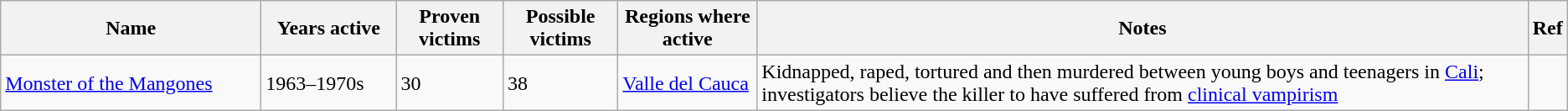<table class="wikitable sortable">
<tr>
<th width="200px">Name</th>
<th width="100px">Years active</th>
<th data-sort-type="number">Proven victims</th>
<th data-sort-type="number">Possible victims</th>
<th>Regions where active</th>
<th>Notes</th>
<th>Ref</th>
</tr>
<tr>
<td><a href='#'>Monster of the Mangones</a></td>
<td>1963–1970s</td>
<td>30</td>
<td>38</td>
<td><a href='#'>Valle del Cauca</a></td>
<td>Kidnapped, raped, tortured and then murdered between young boys and teenagers in <a href='#'>Cali</a>; investigators believe the killer to have suffered from <a href='#'>clinical vampirism</a></td>
<td></td>
</tr>
</table>
